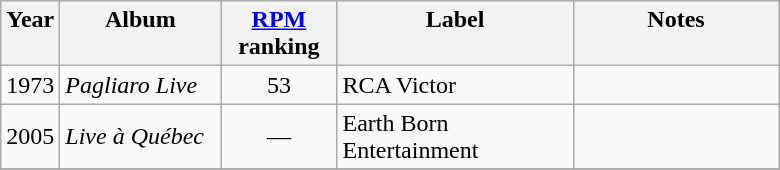<table class="wikitable">
<tr>
<th align="left" valign="top" width="30">Year</th>
<th align="left" valign="top" width="100">Album</th>
<th align="center" valign="top" width="70"><a href='#'>RPM</a><br>ranking</th>
<th align="center" valign="top" width="150">Label</th>
<th align="left" valign="top" width="130">Notes</th>
</tr>
<tr>
<td rowspan="1">1973</td>
<td><em>Pagliaro Live</em></td>
<td align="center">53</td>
<td>RCA Victor</td>
<td></td>
</tr>
<tr>
<td rowspan="1">2005</td>
<td><em>Live à Québec</em></td>
<td align="center">—</td>
<td>Earth Born Entertainment</td>
<td></td>
</tr>
<tr>
</tr>
</table>
